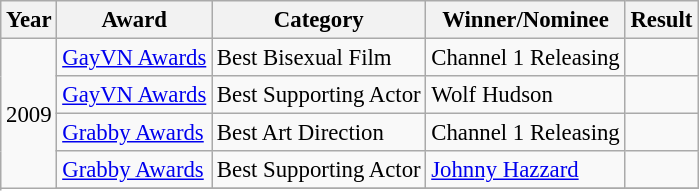<table class="wikitable" style="font-size:95%;">
<tr>
<th>Year</th>
<th>Award</th>
<th>Category</th>
<th>Winner/Nominee</th>
<th>Result</th>
</tr>
<tr>
<td rowspan="23">2009</td>
<td><a href='#'>GayVN Awards</a></td>
<td>Best Bisexual Film</td>
<td>Channel 1 Releasing</td>
<td></td>
</tr>
<tr>
<td><a href='#'>GayVN Awards</a></td>
<td>Best Supporting Actor</td>
<td>Wolf Hudson</td>
<td></td>
</tr>
<tr>
<td><a href='#'>Grabby Awards</a></td>
<td>Best Art Direction</td>
<td>Channel 1 Releasing</td>
<td></td>
</tr>
<tr>
<td><a href='#'>Grabby Awards</a></td>
<td>Best Supporting Actor</td>
<td><a href='#'>Johnny Hazzard</a></td>
<td></td>
</tr>
<tr>
</tr>
</table>
